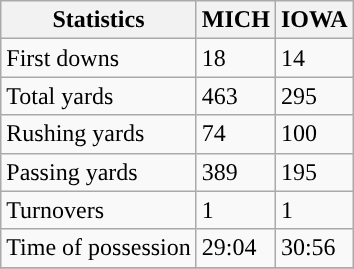<table class="wikitable">
<tr>
<th>Statistics</th>
<th>MICH</th>
<th>IOWA</th>
</tr>
<tr>
<td>First downs</td>
<td>18</td>
<td>14</td>
</tr>
<tr>
<td>Total yards</td>
<td>463</td>
<td>295</td>
</tr>
<tr>
<td>Rushing yards</td>
<td>74</td>
<td>100</td>
</tr>
<tr>
<td>Passing yards</td>
<td>389</td>
<td>195</td>
</tr>
<tr>
<td>Turnovers</td>
<td>1</td>
<td>1</td>
</tr>
<tr>
<td>Time of possession</td>
<td>29:04</td>
<td>30:56</td>
</tr>
<tr>
</tr>
</table>
